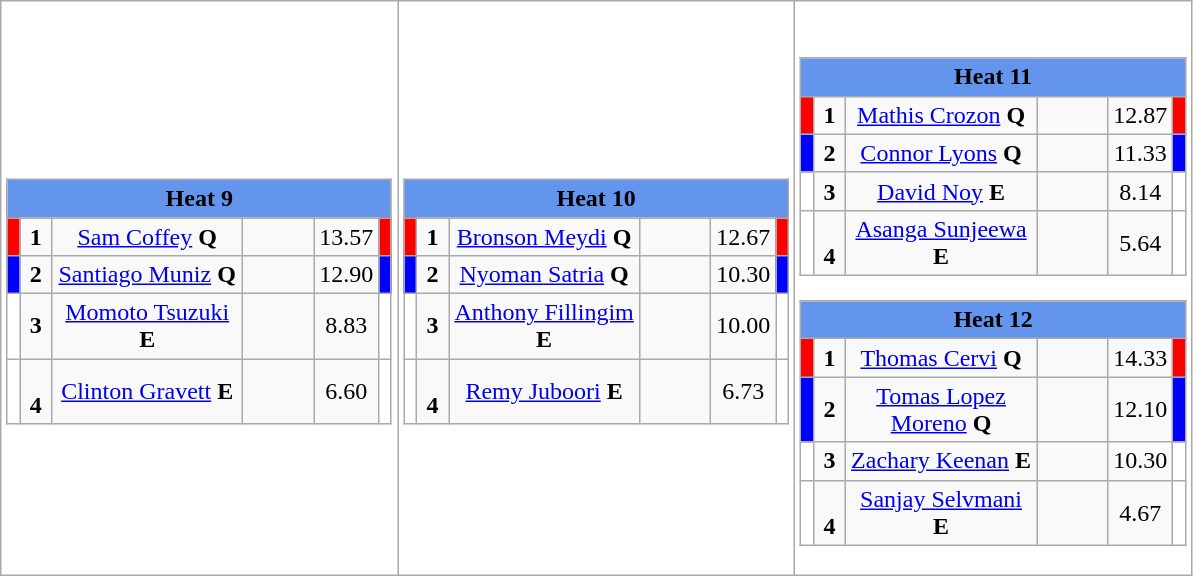<table class="wikitable" style="background:#fff;">
<tr>
<td><br><table class="wikitable" style="margin:1em auto;">
<tr>
<td colspan="8"  style="text-align:center; background:#6495ed;"><strong>Heat 9</strong></td>
</tr>
<tr>
<td style="width:01px; background: #f00;"></td>
<td style="width:14px; text-align:center;"><strong>1</strong></td>
<td style="width:120px; text-align:center;"><a href='#'>Sam Coffey</a> <strong>Q</strong></td>
<td style="width:40px; text-align:center;"></td>
<td style="width:20px; text-align:center;">13.57</td>
<td style="width:01px; background: #f00;"></td>
</tr>
<tr>
<td style="width:01px; background: #00f;"></td>
<td style="width:14px; text-align:center;"><strong>2</strong></td>
<td style="width:120px; text-align:center;"><a href='#'>Santiago Muniz</a> <strong>Q</strong></td>
<td style="width:40px; text-align:center;"></td>
<td style="width:20px; text-align:center;">12.90</td>
<td style="width:01px; background: #00f;"></td>
</tr>
<tr>
<td style="width:01px; background: #fff;"></td>
<td style="width:14px; text-align:center;"><strong>3</strong></td>
<td style="width:120px; text-align:center;"><a href='#'>Momoto Tsuzuki</a> <strong>E</strong></td>
<td style="width:40px; text-align:center;"></td>
<td style="width:20px; text-align:center;">8.83</td>
<td style="width:01px; background: #fff;"></td>
</tr>
<tr>
<td style="width:01px; background: #fff;"></td>
<td style="width:14px; text-align:center;"><br><strong>4</strong></td>
<td style="width:120px; text-align:center;"><a href='#'>Clinton Gravett</a> <strong>E</strong></td>
<td style="width:40px; text-align:center;"></td>
<td style="width:20px; text-align:center;">6.60</td>
<td style="width:01px; background: #fff;"></td>
</tr>
</table>
</td>
<td><br><table class="wikitable" style="margin:1em auto;">
<tr>
<td colspan="8"  style="text-align:center; background:#6495ed;"><strong>Heat 10</strong></td>
</tr>
<tr>
<td style="width:01px; background: #f00;"></td>
<td style="width:14px; text-align:center;"><strong>1</strong></td>
<td style="width:120px; text-align:center;"><a href='#'>Bronson Meydi</a> <strong>Q</strong></td>
<td style="width:40px; text-align:center;"></td>
<td style="width:20px; text-align:center;">12.67</td>
<td style="width:01px; background: #f00;"></td>
</tr>
<tr>
<td style="width:01px; background: #00f;"></td>
<td style="width:14px; text-align:center;"><strong>2</strong></td>
<td style="width:120px; text-align:center;"><a href='#'>Nyoman Satria</a> <strong>Q</strong></td>
<td style="width:40px; text-align:center;"></td>
<td style="width:20px; text-align:center;">10.30</td>
<td style="width:01px; background: #00f;"></td>
</tr>
<tr>
<td style="width:01px; background: #fff;"></td>
<td style="width:14px; text-align:center;"><strong>3</strong></td>
<td style="width:120px; text-align:center;"><a href='#'>Anthony Fillingim</a> <strong>E</strong></td>
<td style="width:40px; text-align:center;"></td>
<td style="width:20px; text-align:center;">10.00</td>
<td style="width:01px; background: #fff;"></td>
</tr>
<tr>
<td style="width:01px; background: #fff;"></td>
<td style="width:14px; text-align:center;"><br><strong>4</strong></td>
<td style="width:120px; text-align:center;"><a href='#'>Remy Juboori</a> <strong>E</strong></td>
<td style="width:40px; text-align:center;"></td>
<td style="width:20px; text-align:center;">6.73</td>
<td style="width:01px; background: #fff;"></td>
</tr>
</table>
</td>
<td><br><table class="wikitable" style="margin:1em auto;">
<tr>
<td colspan="8"  style="text-align:center; background:#6495ed;"><strong>Heat 11</strong></td>
</tr>
<tr>
<td style="width:01px; background: #f00;"></td>
<td style="width:14px; text-align:center;"><strong>1</strong></td>
<td style="width:120px; text-align:center;"><a href='#'>Mathis Crozon</a> <strong>Q</strong></td>
<td style="width:40px; text-align:center;"></td>
<td style="width:20px; text-align:center;">12.87</td>
<td style="width:01px; background: #f00;"></td>
</tr>
<tr>
<td style="width:01px; background: #00f;"></td>
<td style="width:14px; text-align:center;"><strong>2</strong></td>
<td style="width:120px; text-align:center;"><a href='#'>Connor Lyons</a> <strong>Q</strong></td>
<td style="width:40px; text-align:center;"></td>
<td style="width:20px; text-align:center;">11.33</td>
<td style="width:01px; background: #00f;"></td>
</tr>
<tr>
<td style="width:01px; background: #fff;"></td>
<td style="width:14px; text-align:center;"><strong>3</strong></td>
<td style="width:120px; text-align:center;"><a href='#'>David Noy</a> <strong>E</strong></td>
<td style="width:40px; text-align:center;"></td>
<td style="width:20px; text-align:center;">8.14</td>
<td style="width:01px; background: #fff;"></td>
</tr>
<tr>
<td style="width:01px; background: #fff;"></td>
<td style="width:14px; text-align:center;"><br><strong>4</strong></td>
<td style="width:120px; text-align:center;"><a href='#'>Asanga Sunjeewa</a> <strong>E</strong></td>
<td style="width:40px; text-align:center;"></td>
<td style="width:20px; text-align:center;">5.64</td>
<td style="width:01px; background: #fff;"></td>
</tr>
</table>
<table class="wikitable" style="margin:1em auto;">
<tr>
<td colspan="8"  style="text-align:center; background:#6495ed;"><strong>Heat 12</strong></td>
</tr>
<tr>
<td style="width:01px; background: #f00;"></td>
<td style="width:14px; text-align:center;"><strong>1</strong></td>
<td style="width:120px; text-align:center;"><a href='#'>Thomas Cervi</a> <strong>Q</strong></td>
<td style="width:40px; text-align:center;"></td>
<td style="width:20px; text-align:center;">14.33</td>
<td style="width:01px; background: #f00;"></td>
</tr>
<tr>
<td style="width:01px; background: #00f;"></td>
<td style="width:14px; text-align:center;"><strong>2</strong></td>
<td style="width:120px; text-align:center;"><a href='#'>Tomas Lopez Moreno</a> <strong>Q</strong></td>
<td style="width:40px; text-align:center;"></td>
<td style="width:20px; text-align:center;">12.10</td>
<td style="width:01px; background: #00f;"></td>
</tr>
<tr>
<td style="width:01px; background: #fff;"></td>
<td style="width:14px; text-align:center;"><strong>3</strong></td>
<td style="width:120px; text-align:center;"><a href='#'>Zachary Keenan</a> <strong>E</strong></td>
<td style="width:40px; text-align:center;"></td>
<td style="width:20px; text-align:center;">10.30</td>
<td style="width:01px; background: #fff;"></td>
</tr>
<tr>
<td style="width:01px; background: #fff;"></td>
<td style="width:14px; text-align:center;"><br><strong>4</strong></td>
<td style="width:120px; text-align:center;"><a href='#'>Sanjay Selvmani</a> <strong>E</strong></td>
<td style="width:40px; text-align:center;"></td>
<td style="width:20px; text-align:center;">4.67</td>
<td style="width:01px; background: #fff;"></td>
</tr>
</table>
</td>
</tr>
</table>
